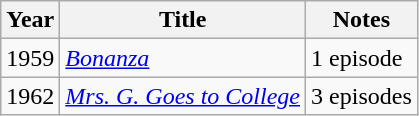<table class="wikitable">
<tr>
<th>Year</th>
<th>Title</th>
<th>Notes</th>
</tr>
<tr>
<td>1959</td>
<td><em><a href='#'>Bonanza</a></em></td>
<td>1 episode</td>
</tr>
<tr>
<td>1962</td>
<td><em><a href='#'>Mrs. G. Goes to College</a></em></td>
<td>3 episodes</td>
</tr>
</table>
